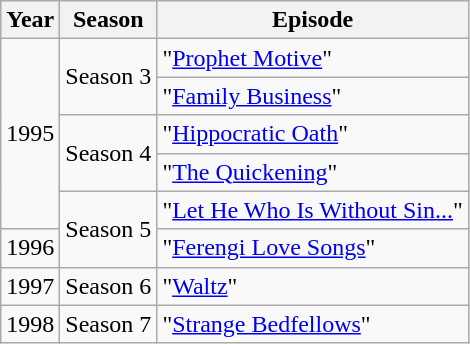<table class="wikitable sortable plainrowheaders" style="white-space:nowrap">
<tr>
<th>Year</th>
<th>Season</th>
<th>Episode</th>
</tr>
<tr>
<td rowspan="5">1995</td>
<td rowspan="2">Season 3</td>
<td>"<a href='#'>Prophet Motive</a>"</td>
</tr>
<tr>
<td>"<a href='#'>Family Business</a>"</td>
</tr>
<tr>
<td rowspan="2">Season 4</td>
<td>"<a href='#'>Hippocratic Oath</a>"</td>
</tr>
<tr>
<td>"<a href='#'>The Quickening</a>"</td>
</tr>
<tr>
<td rowspan="2">Season 5</td>
<td>"<a href='#'>Let He Who Is Without Sin...</a>"</td>
</tr>
<tr>
<td>1996</td>
<td>"<a href='#'>Ferengi Love Songs</a>"</td>
</tr>
<tr>
<td>1997</td>
<td>Season 6</td>
<td>"<a href='#'>Waltz</a>"</td>
</tr>
<tr>
<td>1998</td>
<td>Season 7</td>
<td>"<a href='#'>Strange Bedfellows</a>"</td>
</tr>
</table>
